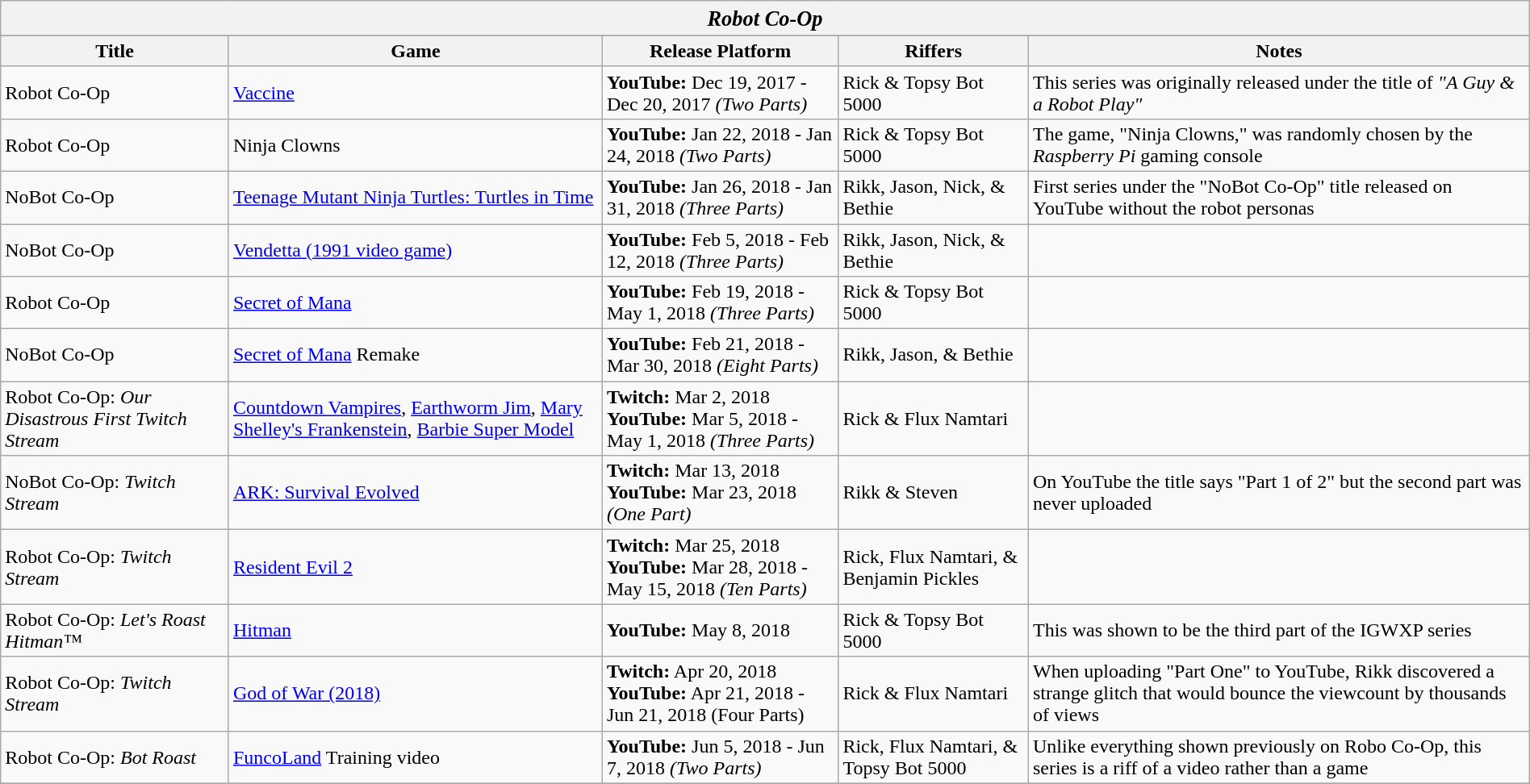<table class="wikitable" style="width:100%">
<tr style="text-align:center;">
<th colspan="16" style="font-size:110%;"><em>Robot Co-Op</em></th>
</tr>
<tr style="text-align:center; background:#9F2929">
</tr>
<tr>
<th>Title</th>
<th>Game</th>
<th>Release Platform</th>
<th>Riffers</th>
<th>Notes</th>
</tr>
<tr>
<td>Robot Co-Op</td>
<td><a href='#'>Vaccine</a></td>
<td><strong>YouTube:</strong> Dec 19, 2017 - Dec 20, 2017 <em>(Two Parts)</em></td>
<td>Rick & Topsy Bot 5000</td>
<td>This series was originally released under the title of <em>"A Guy & a Robot Play"</em></td>
</tr>
<tr>
<td>Robot Co-Op</td>
<td>Ninja Clowns</td>
<td><strong>YouTube:</strong> Jan 22, 2018 - Jan 24, 2018 <em>(Two Parts)</em></td>
<td>Rick & Topsy Bot 5000</td>
<td>The game, "Ninja Clowns," was randomly chosen by the <em>Raspberry Pi</em> gaming console</td>
</tr>
<tr>
<td>NoBot Co-Op</td>
<td><a href='#'>Teenage Mutant Ninja Turtles: Turtles in Time</a></td>
<td><strong>YouTube:</strong> Jan 26, 2018 - Jan 31, 2018 <em>(Three Parts)</em></td>
<td>Rikk, Jason, Nick, & Bethie</td>
<td>First series under the "NoBot Co-Op" title released on YouTube without the robot personas</td>
</tr>
<tr>
<td>NoBot Co-Op</td>
<td><a href='#'>Vendetta (1991 video game)</a></td>
<td><strong>YouTube:</strong> Feb 5, 2018 - Feb 12, 2018 <em>(Three Parts)</em></td>
<td>Rikk, Jason, Nick, & Bethie</td>
<td></td>
</tr>
<tr>
<td>Robot Co-Op</td>
<td><a href='#'>Secret of Mana</a></td>
<td><strong>YouTube:</strong> Feb 19, 2018 -  May 1, 2018 <em>(Three Parts)</em></td>
<td>Rick & Topsy Bot 5000</td>
<td></td>
</tr>
<tr>
<td>NoBot Co-Op</td>
<td><a href='#'>Secret of Mana</a> Remake</td>
<td><strong>YouTube:</strong> Feb 21, 2018 - Mar 30, 2018 <em>(Eight Parts)</em></td>
<td>Rikk, Jason, & Bethie</td>
<td></td>
</tr>
<tr>
<td>Robot Co-Op: <em>Our Disastrous First Twitch Stream</em></td>
<td><a href='#'>Countdown Vampires</a>, <a href='#'>Earthworm Jim</a>, <a href='#'>Mary Shelley's Frankenstein</a>, <a href='#'>Barbie Super Model</a></td>
<td><strong>Twitch:</strong> Mar 2, 2018<br><strong>YouTube:</strong> Mar 5, 2018 -  May 1, 2018 <em>(Three Parts)</em></td>
<td>Rick & Flux Namtari</td>
<td></td>
</tr>
<tr>
<td>NoBot Co-Op: <em>Twitch Stream</em></td>
<td><a href='#'>ARK: Survival Evolved</a></td>
<td><strong>Twitch:</strong> Mar 13, 2018<br><strong>YouTube:</strong> Mar 23, 2018 <em>(One Part)</em></td>
<td>Rikk & Steven</td>
<td>On YouTube the title says "Part 1 of 2" but the second part was never uploaded</td>
</tr>
<tr>
<td>Robot Co-Op: <em>Twitch Stream</em></td>
<td><a href='#'>Resident Evil 2</a></td>
<td><strong>Twitch:</strong> Mar 25, 2018<br><strong>YouTube:</strong> Mar 28, 2018 -  May 15, 2018 <em>(Ten Parts)</em></td>
<td>Rick, Flux Namtari, & Benjamin Pickles</td>
<td></td>
</tr>
<tr>
<td>Robot Co-Op: <em>Let's Roast Hitman™</em></td>
<td><a href='#'>Hitman</a></td>
<td><strong>YouTube:</strong> May 8, 2018</td>
<td>Rick & Topsy Bot 5000</td>
<td>This was shown to be the third part of the IGWXP series</td>
</tr>
<tr>
<td>Robot Co-Op: <em>Twitch Stream</em></td>
<td><a href='#'>God of War (2018)</a></td>
<td><strong>Twitch:</strong> Apr 20, 2018<br><strong>YouTube:</strong> Apr 21, 2018 - Jun 21, 2018 (Four Parts)</td>
<td>Rick & Flux Namtari</td>
<td>When uploading "Part One" to YouTube, Rikk discovered a strange glitch that would bounce the viewcount by thousands of views</td>
</tr>
<tr>
<td>Robot Co-Op: <em>Bot Roast</em></td>
<td><a href='#'>FuncoLand</a> Training video</td>
<td><strong>YouTube:</strong> Jun 5, 2018 - Jun 7, 2018 <em>(Two Parts)</em></td>
<td>Rick, Flux Namtari, & Topsy Bot 5000</td>
<td>Unlike everything shown previously on Robo Co-Op, this series is a riff of a video rather than a game</td>
</tr>
<tr>
</tr>
</table>
